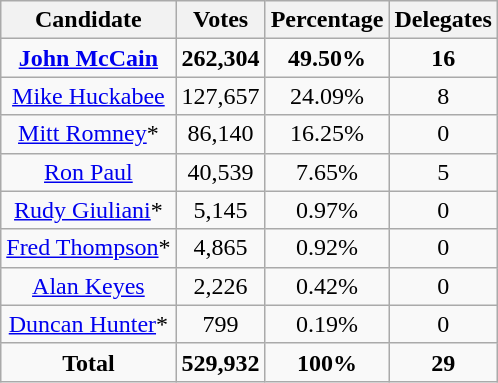<table class="wikitable" style="text-align:center;">
<tr>
<th>Candidate</th>
<th>Votes</th>
<th>Percentage</th>
<th>Delegates</th>
</tr>
<tr>
<td><strong><a href='#'>John McCain</a></strong></td>
<td><strong>262,304</strong></td>
<td><strong>49.50%</strong></td>
<td><strong>16</strong></td>
</tr>
<tr>
<td><a href='#'>Mike Huckabee</a></td>
<td>127,657</td>
<td>24.09%</td>
<td>8</td>
</tr>
<tr>
<td><a href='#'>Mitt Romney</a>*</td>
<td>86,140</td>
<td>16.25%</td>
<td>0</td>
</tr>
<tr>
<td><a href='#'>Ron Paul</a></td>
<td>40,539</td>
<td>7.65%</td>
<td>5</td>
</tr>
<tr>
<td><a href='#'>Rudy Giuliani</a>*</td>
<td>5,145</td>
<td>0.97%</td>
<td>0</td>
</tr>
<tr>
<td><a href='#'>Fred Thompson</a>*</td>
<td>4,865</td>
<td>0.92%</td>
<td>0</td>
</tr>
<tr>
<td><a href='#'>Alan Keyes</a></td>
<td>2,226</td>
<td>0.42%</td>
<td>0</td>
</tr>
<tr>
<td><a href='#'>Duncan Hunter</a>*</td>
<td>799</td>
<td>0.19%</td>
<td>0</td>
</tr>
<tr>
<td><strong>Total</strong></td>
<td><strong>529,932</strong></td>
<td><strong>100%</strong></td>
<td><strong>29</strong></td>
</tr>
</table>
